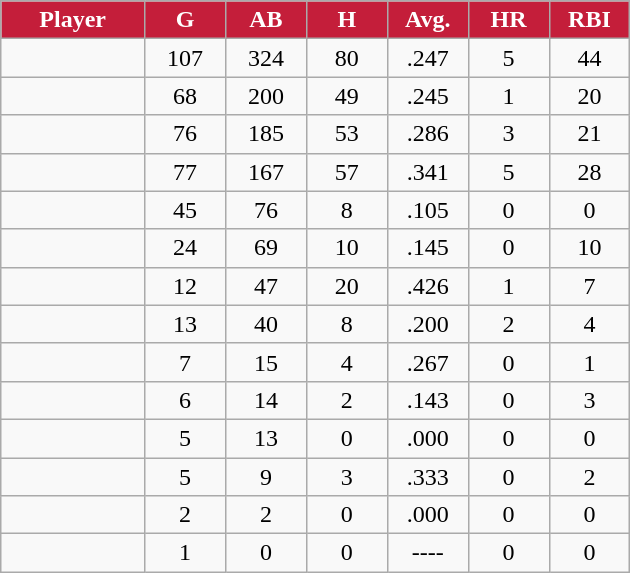<table class="wikitable sortable">
<tr>
<th style="background:#c41e3a;color:white;" width="16%">Player</th>
<th style="background:#c41e3a;color:white;" width="9%">G</th>
<th style="background:#c41e3a;color:white;" width="9%">AB</th>
<th style="background:#c41e3a;color:white;" width="9%">H</th>
<th style="background:#c41e3a;color:white;" width="9%">Avg.</th>
<th style="background:#c41e3a;color:white;" width="9%">HR</th>
<th style="background:#c41e3a;color:white;" width="9%">RBI</th>
</tr>
<tr align="center">
<td></td>
<td>107</td>
<td>324</td>
<td>80</td>
<td>.247</td>
<td>5</td>
<td>44</td>
</tr>
<tr align="center">
<td></td>
<td>68</td>
<td>200</td>
<td>49</td>
<td>.245</td>
<td>1</td>
<td>20</td>
</tr>
<tr align="center">
<td></td>
<td>76</td>
<td>185</td>
<td>53</td>
<td>.286</td>
<td>3</td>
<td>21</td>
</tr>
<tr align="center">
<td></td>
<td>77</td>
<td>167</td>
<td>57</td>
<td>.341</td>
<td>5</td>
<td>28</td>
</tr>
<tr align="center">
<td></td>
<td>45</td>
<td>76</td>
<td>8</td>
<td>.105</td>
<td>0</td>
<td>0</td>
</tr>
<tr align="center">
<td></td>
<td>24</td>
<td>69</td>
<td>10</td>
<td>.145</td>
<td>0</td>
<td>10</td>
</tr>
<tr align="center">
<td></td>
<td>12</td>
<td>47</td>
<td>20</td>
<td>.426</td>
<td>1</td>
<td>7</td>
</tr>
<tr align="center">
<td></td>
<td>13</td>
<td>40</td>
<td>8</td>
<td>.200</td>
<td>2</td>
<td>4</td>
</tr>
<tr align="center">
<td></td>
<td>7</td>
<td>15</td>
<td>4</td>
<td>.267</td>
<td>0</td>
<td>1</td>
</tr>
<tr align="center">
<td></td>
<td>6</td>
<td>14</td>
<td>2</td>
<td>.143</td>
<td>0</td>
<td>3</td>
</tr>
<tr align="center">
<td></td>
<td>5</td>
<td>13</td>
<td>0</td>
<td>.000</td>
<td>0</td>
<td>0</td>
</tr>
<tr align="center">
<td></td>
<td>5</td>
<td>9</td>
<td>3</td>
<td>.333</td>
<td>0</td>
<td>2</td>
</tr>
<tr align="center">
<td></td>
<td>2</td>
<td>2</td>
<td>0</td>
<td>.000</td>
<td>0</td>
<td>0</td>
</tr>
<tr align="center">
<td></td>
<td>1</td>
<td>0</td>
<td>0</td>
<td>----</td>
<td>0</td>
<td>0</td>
</tr>
</table>
